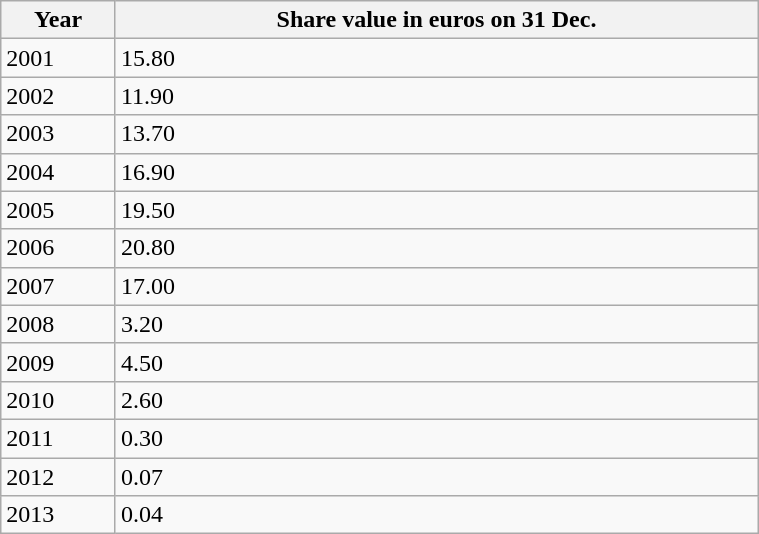<table class="wikitable" style="width:40%;">
<tr>
<th>Year</th>
<th>Share value in euros on 31 Dec.</th>
</tr>
<tr>
<td>2001</td>
<td>15.80</td>
</tr>
<tr>
<td>2002</td>
<td>11.90</td>
</tr>
<tr>
<td>2003</td>
<td>13.70</td>
</tr>
<tr>
<td>2004</td>
<td>16.90</td>
</tr>
<tr>
<td>2005</td>
<td>19.50</td>
</tr>
<tr>
<td>2006</td>
<td>20.80</td>
</tr>
<tr>
<td>2007</td>
<td>17.00</td>
</tr>
<tr>
<td>2008</td>
<td>3.20</td>
</tr>
<tr>
<td>2009</td>
<td>4.50</td>
</tr>
<tr>
<td>2010</td>
<td>2.60</td>
</tr>
<tr>
<td>2011</td>
<td>0.30</td>
</tr>
<tr>
<td>2012</td>
<td>0.07</td>
</tr>
<tr>
<td>2013</td>
<td>0.04</td>
</tr>
</table>
